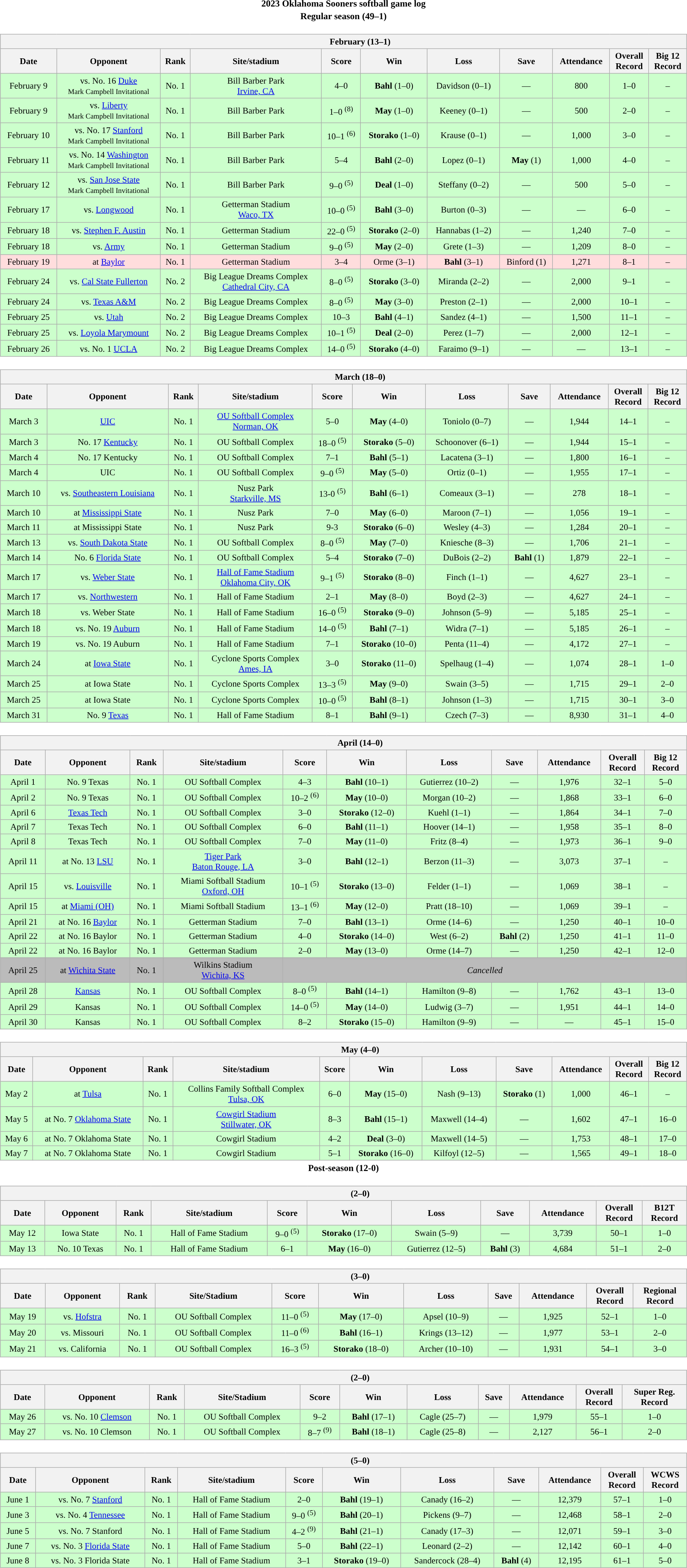<table class="toccolours" width=95% style="margin:1.5em auto; text-align:center;">
<tr>
<th colspan=2>2023 Oklahoma Sooners softball game log</th>
</tr>
<tr>
<th colspan=2>Regular season (49–1)</th>
</tr>
<tr valign="top">
<td><br><table class="wikitable collapsible collapsed" style="margin:auto; font-size:95%; width:100%">
<tr>
<th colspan=11 style="padding-left:4em;">February (13–1)</th>
</tr>
<tr>
<th>Date</th>
<th>Opponent</th>
<th>Rank</th>
<th>Site/stadium</th>
<th>Score</th>
<th>Win</th>
<th>Loss</th>
<th>Save</th>
<th>Attendance</th>
<th>Overall<br>Record</th>
<th>Big 12<br>Record</th>
</tr>
<tr align="center" bgcolor="#ccffcc">
<td>February 9</td>
<td>vs. No. 16 <a href='#'>Duke</a><br><small>Mark Campbell Invitational</small></td>
<td>No. 1</td>
<td>Bill Barber Park<br><a href='#'>Irvine, CA</a></td>
<td>4–0</td>
<td><strong>Bahl</strong> (1–0)</td>
<td>Davidson (0–1)</td>
<td>—</td>
<td>800</td>
<td>1–0</td>
<td>–</td>
</tr>
<tr align="center" bgcolor="#ccffcc">
<td>February 9</td>
<td>vs. <a href='#'>Liberty</a><br><small>Mark Campbell Invitational</small></td>
<td>No. 1</td>
<td>Bill Barber Park</td>
<td>1–0 <sup>(8)</sup></td>
<td><strong>May</strong> (1–0)</td>
<td>Keeney (0–1)</td>
<td>—</td>
<td>500</td>
<td>2–0</td>
<td>–</td>
</tr>
<tr align="center" bgcolor="#ccffcc">
<td>February 10</td>
<td>vs. No. 17 <a href='#'>Stanford</a><br><small>Mark Campbell Invitational</small></td>
<td>No. 1</td>
<td>Bill Barber Park</td>
<td>10–1 <sup>(6)</sup></td>
<td><strong>Storako</strong> (1–0)</td>
<td>Krause (0–1)</td>
<td>—</td>
<td>1,000</td>
<td>3–0</td>
<td>–</td>
</tr>
<tr align="center" bgcolor="#ccffcc">
<td>February 11</td>
<td>vs. No. 14 <a href='#'>Washington</a><br><small>Mark Campbell Invitational</small></td>
<td>No. 1</td>
<td>Bill Barber Park</td>
<td>5–4</td>
<td><strong>Bahl</strong> (2–0)</td>
<td>Lopez (0–1)</td>
<td><strong>May</strong> (1)</td>
<td>1,000</td>
<td>4–0</td>
<td>–</td>
</tr>
<tr align="center" bgcolor="#ccffcc">
<td>February 12</td>
<td>vs. <a href='#'>San Jose State</a><br><small>Mark Campbell Invitational</small></td>
<td>No. 1</td>
<td>Bill Barber Park</td>
<td>9–0 <sup>(5)</sup></td>
<td><strong>Deal</strong> (1–0)</td>
<td>Steffany (0–2)</td>
<td>—</td>
<td>500</td>
<td>5–0</td>
<td>–</td>
</tr>
<tr align="center" bgcolor="#ccffcc">
<td>February 17</td>
<td>vs. <a href='#'>Longwood</a></td>
<td>No. 1</td>
<td>Getterman Stadium<br><a href='#'>Waco, TX</a></td>
<td>10–0 <sup>(5)</sup></td>
<td><strong>Bahl</strong> (3–0)</td>
<td>Burton (0–3)</td>
<td>—</td>
<td>—</td>
<td>6–0</td>
<td>–</td>
</tr>
<tr align="center" bgcolor="#ccffcc">
<td>February 18</td>
<td>vs. <a href='#'>Stephen F. Austin</a></td>
<td>No. 1</td>
<td>Getterman Stadium</td>
<td>22–0 <sup>(5)</sup></td>
<td><strong>Storako</strong> (2–0)</td>
<td>Hannabas (1–2)</td>
<td>—</td>
<td>1,240</td>
<td>7–0</td>
<td>–</td>
</tr>
<tr align="center" bgcolor="#ccffcc">
<td>February 18</td>
<td>vs. <a href='#'>Army</a></td>
<td>No. 1</td>
<td>Getterman Stadium</td>
<td>9–0 <sup>(5)</sup></td>
<td><strong>May</strong> (2–0)</td>
<td>Grete (1–3)</td>
<td>—</td>
<td>1,209</td>
<td>8–0</td>
<td>–</td>
</tr>
<tr align="center" bgcolor="#ffdddd">
<td>February 19</td>
<td>at <a href='#'>Baylor</a></td>
<td>No. 1</td>
<td>Getterman Stadium</td>
<td>3–4</td>
<td>Orme (3–1)</td>
<td><strong>Bahl</strong> (3–1)</td>
<td>Binford (1)</td>
<td>1,271</td>
<td>8–1</td>
<td>–</td>
</tr>
<tr align="center" bgcolor="#ccffcc">
<td>February 24</td>
<td>vs. <a href='#'>Cal State Fullerton</a></td>
<td>No. 2</td>
<td>Big League Dreams Complex<br><a href='#'>Cathedral City, CA</a></td>
<td>8–0 <sup>(5)</sup></td>
<td><strong>Storako</strong> (3–0)</td>
<td>Miranda (2–2)</td>
<td>—</td>
<td>2,000</td>
<td>9–1</td>
<td>–</td>
</tr>
<tr align="center" bgcolor="#ccffcc">
<td>February 24</td>
<td>vs. <a href='#'>Texas A&M</a></td>
<td>No. 2</td>
<td>Big League Dreams Complex</td>
<td>8–0 <sup>(5)</sup></td>
<td><strong>May</strong> (3–0)</td>
<td>Preston (2–1)</td>
<td>—</td>
<td>2,000</td>
<td>10–1</td>
<td>–</td>
</tr>
<tr align="center" bgcolor="#ccffcc">
<td>February 25</td>
<td>vs. <a href='#'>Utah</a></td>
<td>No. 2</td>
<td>Big League Dreams Complex</td>
<td>10–3</td>
<td><strong>Bahl</strong> (4–1)</td>
<td>Sandez (4–1)</td>
<td>—</td>
<td>1,500</td>
<td>11–1</td>
<td>–</td>
</tr>
<tr align="center" bgcolor="#ccffcc">
<td>February 25</td>
<td>vs. <a href='#'>Loyola Marymount</a></td>
<td>No. 2</td>
<td>Big League Dreams Complex</td>
<td>10–1 <sup>(5)</sup></td>
<td><strong>Deal</strong> (2–0)</td>
<td>Perez (1–7)</td>
<td>—</td>
<td>2,000</td>
<td>12–1</td>
<td>–</td>
</tr>
<tr align="center" bgcolor="#ccffcc">
<td>February 26</td>
<td>vs. No. 1 <a href='#'>UCLA</a></td>
<td>No. 2</td>
<td>Big League Dreams Complex</td>
<td>14–0 <sup>(5)</sup></td>
<td><strong>Storako</strong> (4–0)</td>
<td>Faraimo (9–1)</td>
<td>—</td>
<td>—</td>
<td>13–1</td>
<td>–</td>
</tr>
</table>
</td>
</tr>
<tr>
<td><br><table class="wikitable collapsible collapsed" style="margin:auto; font-size:95%; width:100%">
<tr>
<th colspan=11 style="padding-left:4em;">March (18–0)</th>
</tr>
<tr>
<th>Date</th>
<th>Opponent</th>
<th>Rank</th>
<th>Site/stadium</th>
<th>Score</th>
<th>Win</th>
<th>Loss</th>
<th>Save</th>
<th>Attendance</th>
<th>Overall<br>Record</th>
<th>Big 12<br>Record</th>
</tr>
<tr align="center" bgcolor="#ccffcc">
<td>March 3</td>
<td><a href='#'>UIC</a></td>
<td>No. 1</td>
<td><a href='#'>OU Softball Complex</a><br><a href='#'>Norman, OK</a></td>
<td>5–0</td>
<td><strong>May</strong> (4–0)</td>
<td>Toniolo (0–7)</td>
<td>—</td>
<td>1,944</td>
<td>14–1</td>
<td>–</td>
</tr>
<tr align="center" bgcolor="#ccffcc">
<td>March 3</td>
<td>No. 17 <a href='#'>Kentucky</a></td>
<td>No. 1</td>
<td>OU Softball Complex</td>
<td>18–0 <sup>(5)</sup></td>
<td><strong>Storako</strong> (5–0)</td>
<td>Schoonover (6–1)</td>
<td>—</td>
<td>1,944</td>
<td>15–1</td>
<td>–</td>
</tr>
<tr align="center" bgcolor="#ccffcc">
<td>March 4</td>
<td>No. 17 Kentucky</td>
<td>No. 1</td>
<td>OU Softball Complex</td>
<td>7–1</td>
<td><strong>Bahl</strong> (5–1)</td>
<td>Lacatena (3–1)</td>
<td>—</td>
<td>1,800</td>
<td>16–1</td>
<td>–</td>
</tr>
<tr align="center" bgcolor="#ccffcc">
<td>March 4</td>
<td>UIC</td>
<td>No. 1</td>
<td>OU Softball Complex</td>
<td>9–0 <sup>(5)</sup></td>
<td><strong>May</strong> (5–0)</td>
<td>Ortiz (0–1)</td>
<td>—</td>
<td>1,955</td>
<td>17–1</td>
<td>–</td>
</tr>
<tr align="center"bgcolor="#ccffcc">
<td>March 10</td>
<td>vs. <a href='#'>Southeastern Louisiana</a></td>
<td>No. 1</td>
<td>Nusz Park<br><a href='#'>Starkville, MS</a></td>
<td>13-0 <sup>(5)</sup></td>
<td><strong>Bahl </strong> (6–1)</td>
<td>Comeaux (3–1)</td>
<td>—</td>
<td>278</td>
<td>18–1</td>
<td>–</td>
</tr>
<tr align="center"bgcolor="#ccffcc">
<td>March 10</td>
<td>at <a href='#'>Mississippi State</a></td>
<td>No. 1</td>
<td>Nusz Park</td>
<td>7–0</td>
<td><strong>May</strong> (6–0)</td>
<td>Maroon (7–1)</td>
<td>—</td>
<td>1,056</td>
<td>19–1</td>
<td>–</td>
</tr>
<tr align="center"bgcolor="#ccffcc">
<td>March 11</td>
<td>at Mississippi State</td>
<td>No. 1</td>
<td>Nusz Park</td>
<td>9-3</td>
<td><strong>Storako</strong> (6–0)</td>
<td>Wesley (4–3)</td>
<td>—</td>
<td>1,284</td>
<td>20–1</td>
<td>–</td>
</tr>
<tr align="center"bgcolor="#ccffcc">
<td>March 13</td>
<td>vs. <a href='#'>South Dakota State</a></td>
<td>No. 1</td>
<td>OU Softball Complex</td>
<td>8–0 <sup>(5)</sup></td>
<td><strong>May</strong> (7–0)</td>
<td>Kniesche (8–3)</td>
<td>—</td>
<td>1,706</td>
<td>21–1</td>
<td>–</td>
</tr>
<tr align="center"bgcolor="#ccffcc">
<td>March 14</td>
<td>No. 6 <a href='#'>Florida State</a></td>
<td>No. 1</td>
<td>OU Softball Complex</td>
<td>5–4</td>
<td><strong>Storako</strong> (7–0)</td>
<td>DuBois (2–2)</td>
<td><strong>Bahl</strong> (1)</td>
<td>1,879</td>
<td>22–1</td>
<td>–</td>
</tr>
<tr align="center"bgcolor="#ccffcc">
<td>March 17</td>
<td>vs. <a href='#'>Weber State</a></td>
<td>No. 1</td>
<td><a href='#'>Hall of Fame Stadium</a><br><a href='#'>Oklahoma City, OK</a></td>
<td>9–1 <sup>(5)</sup></td>
<td><strong>Storako</strong> (8–0)</td>
<td>Finch (1–1)</td>
<td>—</td>
<td>4,627</td>
<td>23–1</td>
<td>–</td>
</tr>
<tr align="center"bgcolor="#ccffcc">
<td>March 17</td>
<td>vs. <a href='#'>Northwestern</a></td>
<td>No. 1</td>
<td>Hall of Fame Stadium</td>
<td>2–1</td>
<td><strong>May</strong> (8–0)</td>
<td>Boyd (2–3)</td>
<td>—</td>
<td>4,627</td>
<td>24–1</td>
<td>–</td>
</tr>
<tr align="center"bgcolor="#ccffcc">
<td>March 18</td>
<td>vs. Weber State</td>
<td>No. 1</td>
<td>Hall of Fame Stadium</td>
<td>16–0 <sup>(5)</sup></td>
<td><strong>Storako </strong> (9–0)</td>
<td>Johnson (5–9)</td>
<td>—</td>
<td>5,185</td>
<td>25–1</td>
<td>–</td>
</tr>
<tr align="center"bgcolor="#ccffcc">
<td>March 18</td>
<td>vs. No. 19 <a href='#'>Auburn</a></td>
<td>No. 1</td>
<td>Hall of Fame Stadium</td>
<td>14–0 <sup>(5)</sup></td>
<td><strong>Bahl</strong> (7–1)</td>
<td>Widra  (7–1)</td>
<td>—</td>
<td>5,185</td>
<td>26–1</td>
<td>–</td>
</tr>
<tr align="center"bgcolor="#ccffcc">
<td>March 19</td>
<td>vs. No. 19 Auburn</td>
<td>No. 1</td>
<td>Hall of Fame Stadium</td>
<td>7–1</td>
<td><strong>Storako </strong> (10–0)</td>
<td>Penta (11–4)</td>
<td>—</td>
<td>4,172</td>
<td>27–1</td>
<td>–</td>
</tr>
<tr align="center"bgcolor="#ccffcc">
<td>March 24</td>
<td>at <a href='#'>Iowa State</a></td>
<td>No. 1</td>
<td>Cyclone Sports Complex<br><a href='#'>Ames, IA</a></td>
<td>3–0</td>
<td><strong>Storako </strong> (11–0)</td>
<td>Spelhaug (1–4)</td>
<td>—</td>
<td>1,074</td>
<td>28–1</td>
<td>1–0</td>
</tr>
<tr align="center"bgcolor="#ccffcc">
<td>March 25</td>
<td>at Iowa State</td>
<td>No. 1</td>
<td>Cyclone Sports Complex</td>
<td>13–3 <sup>(5)</sup></td>
<td><strong>May</strong> (9–0)</td>
<td>Swain (3–5)</td>
<td>—</td>
<td>1,715</td>
<td>29–1</td>
<td>2–0</td>
</tr>
<tr align="center"bgcolor="#ccffcc">
<td>March 25</td>
<td>at Iowa State</td>
<td>No. 1</td>
<td>Cyclone Sports Complex</td>
<td>10–0 <sup>(5)</sup></td>
<td><strong>Bahl</strong> (8–1)</td>
<td>Johnson (1–3)</td>
<td>—</td>
<td>1,715</td>
<td>30–1</td>
<td>3–0</td>
</tr>
<tr align="center"bgcolor="#ccffcc">
<td>March 31</td>
<td>No. 9 <a href='#'>Texas</a></td>
<td>No. 1</td>
<td>Hall of Fame Stadium</td>
<td>8–1</td>
<td><strong>Bahl</strong> (9–1)</td>
<td>Czech (7–3)</td>
<td>—</td>
<td>8,930</td>
<td>31–1</td>
<td>4–0</td>
</tr>
</table>
</td>
</tr>
<tr>
<td><br><table class="wikitable collapsible collapsed" style="margin:auto; font-size:95%; width:100%">
<tr>
<th colspan=11 style="padding-left:4em;">April (14–0)</th>
</tr>
<tr>
<th>Date</th>
<th>Opponent</th>
<th>Rank</th>
<th>Site/stadium</th>
<th>Score</th>
<th>Win</th>
<th>Loss</th>
<th>Save</th>
<th>Attendance</th>
<th>Overall<br>Record</th>
<th>Big 12<br>Record</th>
</tr>
<tr align="center"bgcolor="#ccffcc">
<td>April 1</td>
<td>No. 9 Texas</td>
<td>No. 1</td>
<td>OU Softball Complex</td>
<td>4–3</td>
<td><strong>Bahl</strong> (10–1)</td>
<td>Gutierrez (10–2)</td>
<td>—</td>
<td>1,976</td>
<td>32–1</td>
<td>5–0</td>
</tr>
<tr align="center"bgcolor="#ccffcc">
<td>April 2</td>
<td>No. 9 Texas</td>
<td>No. 1</td>
<td>OU Softball Complex</td>
<td>10–2 <sup>(6)</sup></td>
<td><strong>May</strong> (10–0)</td>
<td>Morgan (10–2)</td>
<td>—</td>
<td>1,868</td>
<td>33–1</td>
<td>6–0</td>
</tr>
<tr align="center"bgcolor="#ccffcc">
<td>April 6</td>
<td><a href='#'>Texas Tech</a></td>
<td>No. 1</td>
<td>OU Softball Complex</td>
<td>3–0</td>
<td><strong>Storako</strong> (12–0)</td>
<td>Kuehl (1–1)</td>
<td>—</td>
<td>1,864</td>
<td>34–1</td>
<td>7–0</td>
</tr>
<tr align="center"bgcolor="#ccffcc">
<td>April 7</td>
<td>Texas Tech</td>
<td>No. 1</td>
<td>OU Softball Complex</td>
<td>6–0</td>
<td><strong>Bahl</strong> (11–1)</td>
<td>Hoover (14–1)</td>
<td>—</td>
<td>1,958</td>
<td>35–1</td>
<td>8–0</td>
</tr>
<tr align="center"bgcolor="#ccffcc">
<td>April 8</td>
<td>Texas Tech</td>
<td>No. 1</td>
<td>OU Softball Complex</td>
<td>7–0</td>
<td><strong>May</strong> (11–0)</td>
<td>Fritz (8–4)</td>
<td>—</td>
<td>1,973</td>
<td>36–1</td>
<td>9–0</td>
</tr>
<tr align="center"bgcolor="#ccffcc">
<td>April 11</td>
<td>at No. 13 <a href='#'>LSU</a></td>
<td>No. 1</td>
<td><a href='#'>Tiger Park</a><br><a href='#'>Baton Rouge, LA</a></td>
<td>3–0</td>
<td><strong>Bahl</strong> (12–1)</td>
<td>Berzon (11–3)</td>
<td>—</td>
<td>3,073</td>
<td>37–1</td>
<td>–</td>
</tr>
<tr align="center"bgcolor="#ccffcc">
<td>April 15</td>
<td>vs. <a href='#'>Louisville</a></td>
<td>No. 1</td>
<td>Miami Softball Stadium<br><a href='#'>Oxford, OH</a></td>
<td>10–1 <sup>(5)</sup></td>
<td><strong>Storako</strong> (13–0)</td>
<td>Felder (1–1)</td>
<td>—</td>
<td>1,069</td>
<td>38–1</td>
<td>–</td>
</tr>
<tr align="center"bgcolor="#ccffcc">
<td>April 15</td>
<td>at <a href='#'>Miami (OH)</a></td>
<td>No. 1</td>
<td>Miami Softball Stadium</td>
<td>13–1 <sup>(6)</sup></td>
<td><strong>May</strong> (12–0)</td>
<td>Pratt (18–10)</td>
<td>—</td>
<td>1,069</td>
<td>39–1</td>
<td>–</td>
</tr>
<tr align="center"bgcolor="#ccffcc">
<td>April 21</td>
<td>at No. 16 <a href='#'>Baylor</a></td>
<td>No. 1</td>
<td>Getterman Stadium</td>
<td>7–0</td>
<td><strong>Bahl</strong> (13–1)</td>
<td>Orme (14–6)</td>
<td>—</td>
<td>1,250</td>
<td>40–1</td>
<td>10–0</td>
</tr>
<tr align="center"bgcolor="#ccffcc">
<td>April 22</td>
<td>at No. 16 Baylor</td>
<td>No. 1</td>
<td>Getterman Stadium</td>
<td>4–0</td>
<td><strong>Storako</strong> (14–0)</td>
<td>West (6–2)</td>
<td><strong>Bahl</strong> (2)</td>
<td>1,250</td>
<td>41–1</td>
<td>11–0</td>
</tr>
<tr align="center"bgcolor="#ccffcc">
<td>April 22</td>
<td>at No. 16 Baylor</td>
<td>No. 1</td>
<td>Getterman Stadium</td>
<td>2–0</td>
<td><strong>May</strong> (13–0)</td>
<td>Orme (14–7)</td>
<td>—</td>
<td>1,250</td>
<td>42–1</td>
<td>12–0</td>
</tr>
<tr align="center" bgcolor="#bbbbbb">
<td>April 25</td>
<td>at <a href='#'>Wichita State</a></td>
<td>No. 1</td>
<td>Wilkins Stadium<br><a href='#'>Wichita, KS</a></td>
<td colspan=9><em>Cancelled</em></td>
</tr>
<tr align="center"bgcolor="#ccffcc">
<td>April 28</td>
<td><a href='#'>Kansas</a></td>
<td>No. 1</td>
<td>OU Softball Complex</td>
<td>8–0 <sup>(5)</sup></td>
<td><strong>Bahl</strong> (14–1)</td>
<td>Hamilton (9–8)</td>
<td>—</td>
<td>1,762</td>
<td>43–1</td>
<td>13–0</td>
</tr>
<tr align="center"bgcolor="#ccffcc">
<td>April 29</td>
<td>Kansas</td>
<td>No. 1</td>
<td>OU Softball Complex</td>
<td>14–0 <sup>(5)</sup></td>
<td><strong>May</strong> (14–0)</td>
<td>Ludwig (3–7)</td>
<td>—</td>
<td>1,951</td>
<td>44–1</td>
<td>14–0</td>
</tr>
<tr align="center"bgcolor="#ccffcc">
<td>April 30</td>
<td>Kansas</td>
<td>No. 1</td>
<td>OU Softball Complex</td>
<td>8–2</td>
<td><strong>Storako</strong> (15–0)</td>
<td>Hamilton (9–9)</td>
<td>—</td>
<td>—</td>
<td>45–1</td>
<td>15–0</td>
</tr>
</table>
</td>
</tr>
<tr>
<td><br><table class="wikitable collapsible collapsed" style="margin:auto; font-size:95%; width:100%">
<tr>
<th colspan=11 style="padding-left:4em;">May (4–0)</th>
</tr>
<tr>
<th>Date</th>
<th>Opponent</th>
<th>Rank</th>
<th>Site/stadium</th>
<th>Score</th>
<th>Win</th>
<th>Loss</th>
<th>Save</th>
<th>Attendance</th>
<th>Overall<br>Record</th>
<th>Big 12<br>Record</th>
</tr>
<tr align="center"bgcolor="#ccffcc">
<td>May 2</td>
<td>at <a href='#'>Tulsa</a></td>
<td>No. 1</td>
<td>Collins Family Softball Complex<br><a href='#'>Tulsa, OK</a></td>
<td>6–0</td>
<td><strong>May</strong> (15–0)</td>
<td>Nash (9–13)</td>
<td><strong>Storako</strong> (1)</td>
<td>1,000</td>
<td>46–1</td>
<td>–</td>
</tr>
<tr align="center"bgcolor="#ccffcc">
<td>May 5</td>
<td>at No. 7 <a href='#'>Oklahoma State</a></td>
<td>No. 1</td>
<td><a href='#'>Cowgirl Stadium</a><br><a href='#'>Stillwater, OK</a></td>
<td>8–3</td>
<td><strong>Bahl</strong> (15–1)</td>
<td>Maxwell (14–4)</td>
<td>—</td>
<td>1,602</td>
<td>47–1</td>
<td>16–0</td>
</tr>
<tr align="center"bgcolor="#ccffcc">
<td>May 6</td>
<td>at No. 7 Oklahoma State</td>
<td>No. 1</td>
<td>Cowgirl Stadium</td>
<td>4–2</td>
<td><strong>Deal</strong> (3–0)</td>
<td>Maxwell (14–5)</td>
<td>—</td>
<td>1,753</td>
<td>48–1</td>
<td>17–0</td>
</tr>
<tr align="center"bgcolor="#ccffcc">
<td>May 7</td>
<td>at No. 7 Oklahoma State</td>
<td>No. 1</td>
<td>Cowgirl Stadium</td>
<td>5–1</td>
<td><strong>Storako</strong> (16–0)</td>
<td>Kilfoyl (12–5)</td>
<td>—</td>
<td>1,565</td>
<td>49–1</td>
<td>18–0</td>
</tr>
</table>
</td>
</tr>
<tr>
<th colspan=2>Post-season (12-0)</th>
</tr>
<tr>
<td><br><table class="wikitable collapsible collapsed" style="margin:auto; font-size:95%; width:100%">
<tr>
<th colspan=11 style="padding-left:4em;"> (2–0)</th>
</tr>
<tr>
<th>Date</th>
<th>Opponent</th>
<th>Rank</th>
<th>Site/stadium</th>
<th>Score</th>
<th>Win</th>
<th>Loss</th>
<th>Save</th>
<th>Attendance</th>
<th>Overall<br>Record</th>
<th>B12T<br>Record</th>
</tr>
<tr align="center"bgcolor="#ccffcc">
<td>May 12</td>
<td>Iowa State</td>
<td>No. 1</td>
<td>Hall of Fame Stadium</td>
<td>9–0 <sup>(5)</sup></td>
<td><strong>Storako</strong> (17–0)</td>
<td>Swain (5–9)</td>
<td>—</td>
<td>3,739</td>
<td>50–1</td>
<td>1–0</td>
</tr>
<tr align="center"bgcolor="#ccffcc">
<td>May 13</td>
<td>No. 10 Texas</td>
<td>No. 1</td>
<td>Hall of Fame Stadium</td>
<td>6–1</td>
<td><strong>May</strong> (16–0)</td>
<td>Gutierrez (12–5)</td>
<td><strong>Bahl</strong> (3)</td>
<td>4,684</td>
<td>51–1</td>
<td>2–0</td>
</tr>
</table>
</td>
</tr>
<tr>
<td><br><table class="wikitable collapsible collapsed" style="margin:auto; font-size:95%; width:100%">
<tr>
<th colspan=11 style="padding-left:4em;"> (3–0)</th>
</tr>
<tr>
<th>Date</th>
<th>Opponent</th>
<th>Rank</th>
<th>Site/Stadium</th>
<th>Score</th>
<th>Win</th>
<th>Loss</th>
<th>Save</th>
<th>Attendance</th>
<th>Overall<br>Record</th>
<th>Regional<br>Record</th>
</tr>
<tr align="center"bgcolor="#ccffcc">
<td>May 19</td>
<td>vs. <a href='#'>Hofstra</a></td>
<td>No. 1</td>
<td>OU Softball Complex</td>
<td>11–0 <sup>(5)</sup></td>
<td><strong>May</strong> (17–0)</td>
<td>Apsel (10–9)</td>
<td>—</td>
<td>1,925</td>
<td>52–1</td>
<td>1–0</td>
</tr>
<tr align="center"bgcolor="#ccffcc">
<td>May 20</td>
<td>vs. Missouri</td>
<td>No. 1</td>
<td>OU Softball Complex</td>
<td>11–0 <sup>(6)</sup></td>
<td><strong>Bahl</strong> (16–1)</td>
<td>Krings (13–12)</td>
<td>—</td>
<td>1,977</td>
<td>53–1</td>
<td>2–0</td>
</tr>
<tr align="center"bgcolor="#ccffcc">
<td>May 21</td>
<td>vs. California</td>
<td>No. 1</td>
<td>OU Softball Complex</td>
<td>16–3 <sup>(5)</sup></td>
<td><strong>Storako</strong> (18–0)</td>
<td>Archer (10–10)</td>
<td>—</td>
<td>1,931</td>
<td>54–1</td>
<td>3–0</td>
</tr>
</table>
</td>
</tr>
<tr>
<td><br><table class="wikitable collapsible collapsed" style="margin:auto; font-size:95%; width:100%">
<tr>
<th colspan=11 style="padding-left:4em;"> (2–0)</th>
</tr>
<tr>
<th>Date</th>
<th>Opponent</th>
<th>Rank</th>
<th>Site/Stadium</th>
<th>Score</th>
<th>Win</th>
<th>Loss</th>
<th>Save</th>
<th>Attendance</th>
<th>Overall<br>Record</th>
<th>Super Reg.<br>Record</th>
</tr>
<tr align="center"bgcolor="#ccffcc">
<td>May 26</td>
<td>vs. No. 10 <a href='#'>Clemson</a></td>
<td>No. 1</td>
<td>OU Softball Complex</td>
<td>9–2</td>
<td><strong>Bahl</strong> (17–1)</td>
<td>Cagle (25–7)</td>
<td>—</td>
<td>1,979</td>
<td>55–1</td>
<td>1–0</td>
</tr>
<tr align="center"bgcolor="#ccffcc">
<td>May 27</td>
<td>vs. No. 10 Clemson</td>
<td>No. 1</td>
<td>OU Softball Complex</td>
<td>8–7 <sup>(9)</sup></td>
<td><strong>Bahl</strong> (18–1)</td>
<td>Cagle (25–8)</td>
<td>—</td>
<td>2,127</td>
<td>56–1</td>
<td>2–0</td>
</tr>
</table>
</td>
</tr>
<tr>
<td><br><table class="wikitable collapsible collapsed" style="margin:auto; font-size:95%; width:100%">
<tr>
<th colspan=11 style="padding-left:4em;"> (5–0)</th>
</tr>
<tr>
<th>Date</th>
<th>Opponent</th>
<th>Rank</th>
<th>Site/stadium</th>
<th>Score</th>
<th>Win</th>
<th>Loss</th>
<th>Save</th>
<th>Attendance</th>
<th>Overall<br>Record</th>
<th>WCWS<br>Record</th>
</tr>
<tr align="center"bgcolor="#ccffcc">
<td>June 1</td>
<td>vs. No. 7 <a href='#'>Stanford</a></td>
<td>No. 1</td>
<td>Hall of Fame Stadium</td>
<td>2–0</td>
<td><strong>Bahl</strong> (19–1)</td>
<td>Canady (16–2)</td>
<td>—</td>
<td>12,379</td>
<td>57–1</td>
<td>1–0</td>
</tr>
<tr align="center"bgcolor="#ccffcc">
<td>June 3</td>
<td>vs. No. 4 <a href='#'>Tennessee</a></td>
<td>No. 1</td>
<td>Hall of Fame Stadium</td>
<td>9–0 <sup>(5)</sup></td>
<td><strong>Bahl</strong> (20–1)</td>
<td>Pickens (9–7)</td>
<td>—</td>
<td>12,468</td>
<td>58–1</td>
<td>2–0</td>
</tr>
<tr align="center"bgcolor="#ccffcc">
<td>June 5</td>
<td>vs. No. 7 Stanford</td>
<td>No. 1</td>
<td>Hall of Fame Stadium</td>
<td>4–2 <sup>(9)</sup></td>
<td><strong>Bahl</strong> (21–1)</td>
<td>Canady (17–3)</td>
<td>—</td>
<td>12,071</td>
<td>59–1</td>
<td>3–0</td>
</tr>
<tr align="center"bgcolor="#ccffcc">
<td>June 7</td>
<td>vs. No. 3 <a href='#'>Florida State</a></td>
<td>No. 1</td>
<td>Hall of Fame Stadium</td>
<td>5–0</td>
<td><strong>Bahl</strong> (22–1)</td>
<td>Leonard (2–2)</td>
<td>—</td>
<td>12,142</td>
<td>60–1</td>
<td>4–0</td>
</tr>
<tr align="center"bgcolor="#ccffcc">
<td>June 8</td>
<td>vs. No. 3 Florida State</td>
<td>No. 1</td>
<td>Hall of Fame Stadium</td>
<td>3–1</td>
<td><strong>Storako</strong> (19–0)</td>
<td>Sandercock (28–4)</td>
<td><strong>Bahl</strong> (4)</td>
<td>12,195</td>
<td>61–1</td>
<td>5–0</td>
</tr>
</table>
</td>
</tr>
<tr>
</tr>
<tr style="text-align:center;">
<td> </td>
</tr>
</table>
